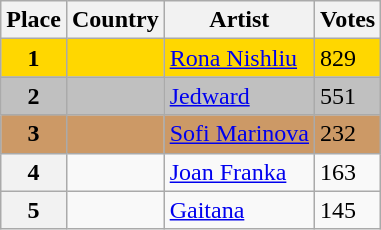<table class="wikitable plainrowheaders">
<tr>
<th scope="col">Place</th>
<th scope="col">Country</th>
<th scope="col">Artist</th>
<th scope="col">Votes</th>
</tr>
<tr style="background:gold;">
<th scope="row" style="background:gold;">1</th>
<td></td>
<td><a href='#'>Rona Nishliu</a></td>
<td>829</td>
</tr>
<tr style="background:silver;">
<th scope="row" style="background:silver;">2</th>
<td></td>
<td><a href='#'>Jedward</a></td>
<td>551</td>
</tr>
<tr style="background:#CC9966;">
<th scope="row" style="background:#CC9966;">3</th>
<td></td>
<td><a href='#'>Sofi Marinova</a></td>
<td>232</td>
</tr>
<tr>
<th scope="row">4</th>
<td></td>
<td><a href='#'>Joan Franka</a></td>
<td>163</td>
</tr>
<tr>
<th scope="row">5</th>
<td></td>
<td><a href='#'>Gaitana</a></td>
<td>145</td>
</tr>
</table>
